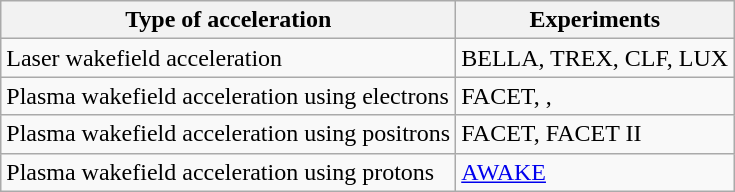<table class="wikitable">
<tr>
<th>Type of acceleration</th>
<th>Experiments</th>
</tr>
<tr>
<td>Laser wakefield acceleration</td>
<td>BELLA, TREX, CLF, LUX</td>
</tr>
<tr>
<td>Plasma wakefield acceleration using electrons</td>
<td>FACET, , </td>
</tr>
<tr>
<td>Plasma wakefield acceleration using positrons</td>
<td>FACET, FACET II</td>
</tr>
<tr>
<td>Plasma wakefield acceleration using protons</td>
<td><a href='#'>AWAKE</a></td>
</tr>
</table>
